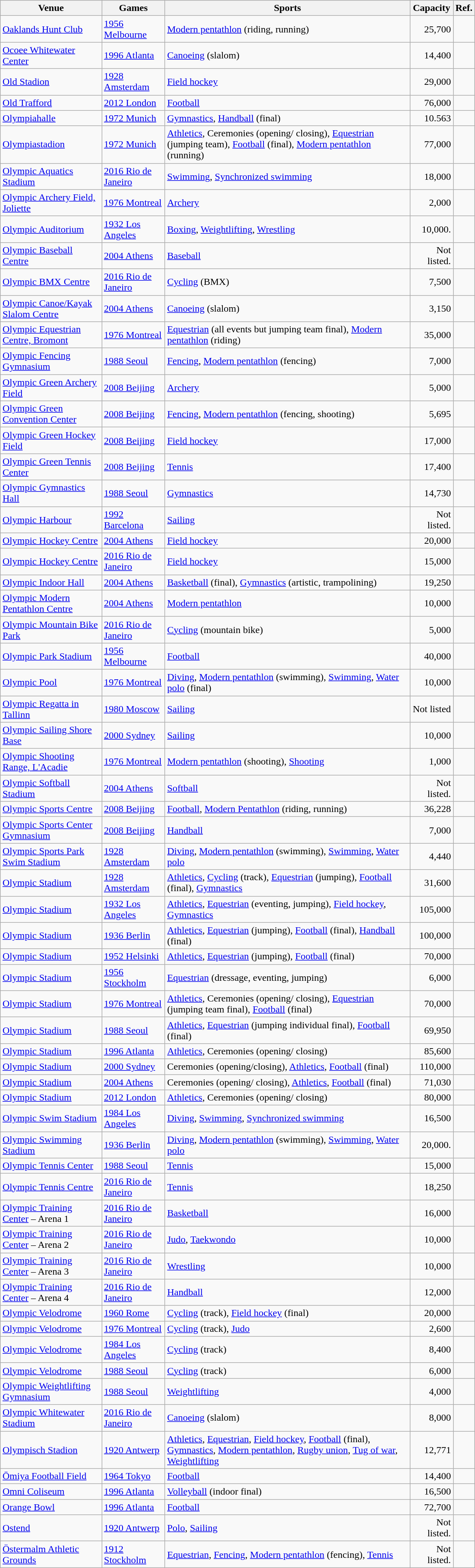<table class="wikitable sortable" style="width:780px;">
<tr>
<th>Venue</th>
<th>Games</th>
<th>Sports</th>
<th>Capacity</th>
<th>Ref.</th>
</tr>
<tr>
<td><a href='#'>Oaklands Hunt Club</a></td>
<td><a href='#'>1956 Melbourne</a></td>
<td><a href='#'>Modern pentathlon</a> (riding, running)</td>
<td style="text-align:right;">25,700</td>
<td align=center></td>
</tr>
<tr>
<td><a href='#'>Ocoee Whitewater Center</a></td>
<td><a href='#'>1996 Atlanta</a></td>
<td><a href='#'>Canoeing</a> (slalom)</td>
<td style="text-align:right;">14,400</td>
<td align=center></td>
</tr>
<tr>
<td><a href='#'>Old Stadion</a></td>
<td><a href='#'>1928 Amsterdam</a></td>
<td><a href='#'>Field hockey</a></td>
<td style="text-align:right;">29,000</td>
<td align=center></td>
</tr>
<tr>
<td><a href='#'>Old Trafford</a></td>
<td><a href='#'>2012 London</a></td>
<td><a href='#'>Football</a></td>
<td style="text-align:right;">76,000</td>
<td align=center></td>
</tr>
<tr>
<td><a href='#'>Olympiahalle</a></td>
<td><a href='#'>1972 Munich</a></td>
<td><a href='#'>Gymnastics</a>, <a href='#'>Handball</a> (final)</td>
<td style="text-align:right;">10.563</td>
<td align=center></td>
</tr>
<tr>
<td><a href='#'>Olympiastadion</a></td>
<td><a href='#'>1972 Munich</a></td>
<td><a href='#'>Athletics</a>, Ceremonies (opening/ closing), <a href='#'>Equestrian</a> (jumping team), <a href='#'>Football</a> (final), <a href='#'>Modern pentathlon</a> (running)</td>
<td style="text-align:right;">77,000</td>
<td align=center></td>
</tr>
<tr>
<td><a href='#'>Olympic Aquatics Stadium</a></td>
<td><a href='#'>2016 Rio de Janeiro</a></td>
<td><a href='#'>Swimming</a>, <a href='#'>Synchronized swimming</a></td>
<td style="text-align:right;">18,000</td>
<td style="text-align:center;"></td>
</tr>
<tr>
<td><a href='#'>Olympic Archery Field, Joliette</a></td>
<td><a href='#'>1976 Montreal</a></td>
<td><a href='#'>Archery</a></td>
<td style="text-align:right;">2,000</td>
<td align=center></td>
</tr>
<tr>
<td><a href='#'>Olympic Auditorium</a></td>
<td><a href='#'>1932 Los Angeles</a></td>
<td><a href='#'>Boxing</a>, <a href='#'>Weightlifting</a>, <a href='#'>Wrestling</a></td>
<td style="text-align:right;">10,000.</td>
<td align=center></td>
</tr>
<tr>
<td><a href='#'>Olympic Baseball Centre</a></td>
<td><a href='#'>2004 Athens</a></td>
<td><a href='#'>Baseball</a></td>
<td style="text-align:right;">Not listed.</td>
<td align=center></td>
</tr>
<tr>
<td><a href='#'>Olympic BMX Centre</a></td>
<td><a href='#'>2016 Rio de Janeiro</a></td>
<td><a href='#'>Cycling</a> (BMX)</td>
<td style="text-align:right;">7,500</td>
<td style="text-align:center;"></td>
</tr>
<tr>
<td><a href='#'>Olympic Canoe/Kayak Slalom Centre</a></td>
<td><a href='#'>2004 Athens</a></td>
<td><a href='#'>Canoeing</a> (slalom)</td>
<td style="text-align:right;">3,150</td>
<td align=center></td>
</tr>
<tr>
<td><a href='#'>Olympic Equestrian Centre, Bromont</a></td>
<td><a href='#'>1976 Montreal</a></td>
<td><a href='#'>Equestrian</a> (all events but jumping team final), <a href='#'>Modern pentathlon</a> (riding)</td>
<td style="text-align:right;">35,000</td>
<td align=center></td>
</tr>
<tr>
<td><a href='#'>Olympic Fencing Gymnasium</a></td>
<td><a href='#'>1988 Seoul</a></td>
<td><a href='#'>Fencing</a>, <a href='#'>Modern pentathlon</a> (fencing)</td>
<td style="text-align:right;">7,000</td>
<td align=center></td>
</tr>
<tr>
<td><a href='#'>Olympic Green Archery Field</a></td>
<td><a href='#'>2008 Beijing</a></td>
<td><a href='#'>Archery</a></td>
<td align="right">5,000</td>
<td align=center></td>
</tr>
<tr>
<td><a href='#'>Olympic Green Convention Center</a></td>
<td><a href='#'>2008 Beijing</a></td>
<td><a href='#'>Fencing</a>, <a href='#'>Modern pentathlon</a> (fencing, shooting)</td>
<td align="right">5,695</td>
<td align=center></td>
</tr>
<tr>
<td><a href='#'>Olympic Green Hockey Field</a></td>
<td><a href='#'>2008 Beijing</a></td>
<td><a href='#'>Field hockey</a></td>
<td align="right">17,000</td>
<td align=center></td>
</tr>
<tr>
<td><a href='#'>Olympic Green Tennis Center</a></td>
<td><a href='#'>2008 Beijing</a></td>
<td><a href='#'>Tennis</a></td>
<td style="text-align:right;">17,400</td>
<td align=center></td>
</tr>
<tr>
<td><a href='#'>Olympic Gymnastics Hall</a></td>
<td><a href='#'>1988 Seoul</a></td>
<td><a href='#'>Gymnastics</a></td>
<td style="text-align:right;">14,730</td>
<td align=center></td>
</tr>
<tr>
<td><a href='#'>Olympic Harbour</a></td>
<td><a href='#'>1992 Barcelona</a></td>
<td><a href='#'>Sailing</a></td>
<td style="text-align:right;">Not listed.</td>
<td align=center></td>
</tr>
<tr>
<td><a href='#'>Olympic Hockey Centre</a></td>
<td><a href='#'>2004 Athens</a></td>
<td><a href='#'>Field hockey</a></td>
<td style="text-align:right;">20,000</td>
<td align=center></td>
</tr>
<tr>
<td><a href='#'>Olympic Hockey Centre</a></td>
<td><a href='#'>2016 Rio de Janeiro</a></td>
<td><a href='#'>Field hockey</a></td>
<td style="text-align:right;">15,000</td>
<td style="text-align:center;"></td>
</tr>
<tr>
<td><a href='#'>Olympic Indoor Hall</a></td>
<td><a href='#'>2004 Athens</a></td>
<td><a href='#'>Basketball</a> (final), <a href='#'>Gymnastics</a> (artistic, trampolining)</td>
<td style="text-align:right;">19,250</td>
<td align=center></td>
</tr>
<tr>
<td><a href='#'>Olympic Modern Pentathlon Centre</a></td>
<td><a href='#'>2004 Athens</a></td>
<td><a href='#'>Modern pentathlon</a></td>
<td style="text-align:right;">10,000</td>
<td align=center></td>
</tr>
<tr>
<td><a href='#'>Olympic Mountain Bike Park</a></td>
<td><a href='#'>2016 Rio de Janeiro</a></td>
<td><a href='#'>Cycling</a> (mountain bike)</td>
<td style="text-align:right;">5,000</td>
<td style="text-align:center;"></td>
</tr>
<tr>
<td><a href='#'>Olympic Park Stadium</a></td>
<td><a href='#'>1956 Melbourne</a></td>
<td><a href='#'>Football</a></td>
<td style="text-align:right;">40,000</td>
<td align=center></td>
</tr>
<tr>
<td><a href='#'>Olympic Pool</a></td>
<td><a href='#'>1976 Montreal</a></td>
<td><a href='#'>Diving</a>, <a href='#'>Modern pentathlon</a> (swimming), <a href='#'>Swimming</a>, <a href='#'>Water polo</a> (final)</td>
<td style="text-align:right;">10,000</td>
<td align=center></td>
</tr>
<tr>
<td><a href='#'>Olympic Regatta in Tallinn</a></td>
<td><a href='#'>1980 Moscow</a></td>
<td><a href='#'>Sailing</a></td>
<td style="text-align:right;">Not listed</td>
<td align=center></td>
</tr>
<tr>
<td><a href='#'>Olympic Sailing Shore Base</a></td>
<td><a href='#'>2000 Sydney</a></td>
<td><a href='#'>Sailing</a></td>
<td style="text-align:right;">10,000</td>
<td align=center></td>
</tr>
<tr>
<td><a href='#'>Olympic Shooting Range, L'Acadie</a></td>
<td><a href='#'>1976 Montreal</a></td>
<td><a href='#'>Modern pentathlon</a> (shooting), <a href='#'>Shooting</a></td>
<td style="text-align:right;">1,000</td>
<td align=center></td>
</tr>
<tr>
<td><a href='#'>Olympic Softball Stadium</a></td>
<td><a href='#'>2004 Athens</a></td>
<td><a href='#'>Softball</a></td>
<td style="text-align:right;">Not listed.</td>
<td align=center></td>
</tr>
<tr>
<td><a href='#'>Olympic Sports Centre</a></td>
<td><a href='#'>2008 Beijing</a></td>
<td><a href='#'>Football</a>, <a href='#'>Modern Pentathlon</a> (riding, running)</td>
<td align="right">36,228</td>
<td align=center></td>
</tr>
<tr>
<td><a href='#'>Olympic Sports Center Gymnasium</a></td>
<td><a href='#'>2008 Beijing</a></td>
<td><a href='#'>Handball</a></td>
<td align="right">7,000</td>
<td align=center></td>
</tr>
<tr>
<td><a href='#'>Olympic Sports Park Swim Stadium</a></td>
<td><a href='#'>1928 Amsterdam</a></td>
<td><a href='#'>Diving</a>, <a href='#'>Modern pentathlon</a> (swimming), <a href='#'>Swimming</a>, <a href='#'>Water polo</a></td>
<td style="text-align:right;">4,440</td>
<td align=center></td>
</tr>
<tr>
<td><a href='#'>Olympic Stadium</a></td>
<td><a href='#'>1928 Amsterdam</a></td>
<td><a href='#'>Athletics</a>, <a href='#'>Cycling</a> (track), <a href='#'>Equestrian</a> (jumping), <a href='#'>Football</a> (final), <a href='#'>Gymnastics</a></td>
<td style="text-align:right;">31,600</td>
<td align=center></td>
</tr>
<tr>
<td><a href='#'>Olympic Stadium</a></td>
<td><a href='#'>1932 Los Angeles</a></td>
<td><a href='#'>Athletics</a>, <a href='#'>Equestrian</a> (eventing, jumping), <a href='#'>Field hockey</a>, <a href='#'>Gymnastics</a></td>
<td style="text-align:right;">105,000</td>
<td align=center></td>
</tr>
<tr>
<td><a href='#'>Olympic Stadium</a></td>
<td><a href='#'>1936 Berlin</a></td>
<td><a href='#'>Athletics</a>, <a href='#'>Equestrian</a> (jumping), <a href='#'>Football</a> (final), <a href='#'>Handball</a> (final)</td>
<td style="text-align:right;">100,000</td>
<td align=center></td>
</tr>
<tr>
<td><a href='#'>Olympic Stadium</a></td>
<td><a href='#'>1952 Helsinki</a></td>
<td><a href='#'>Athletics</a>, <a href='#'>Equestrian</a> (jumping), <a href='#'>Football</a> (final)</td>
<td style="text-align:right;">70,000</td>
<td align=center></td>
</tr>
<tr>
<td><a href='#'>Olympic Stadium</a></td>
<td><a href='#'>1956 Stockholm</a></td>
<td><a href='#'>Equestrian</a> (dressage, eventing, jumping)</td>
<td style="text-align:right;">6,000</td>
<td align=center></td>
</tr>
<tr>
<td><a href='#'>Olympic Stadium</a></td>
<td><a href='#'>1976 Montreal</a></td>
<td><a href='#'>Athletics</a>, Ceremonies (opening/ closing), <a href='#'>Equestrian</a> (jumping team final), <a href='#'>Football</a> (final)</td>
<td style="text-align:right;">70,000</td>
<td align=center></td>
</tr>
<tr>
<td><a href='#'>Olympic Stadium</a></td>
<td><a href='#'>1988 Seoul</a></td>
<td><a href='#'>Athletics</a>, <a href='#'>Equestrian</a> (jumping individual final), <a href='#'>Football</a> (final)</td>
<td style="text-align:right;">69,950</td>
<td align=center></td>
</tr>
<tr>
<td><a href='#'>Olympic Stadium</a></td>
<td><a href='#'>1996 Atlanta</a></td>
<td><a href='#'>Athletics</a>, Ceremonies (opening/ closing)</td>
<td style="text-align:right;">85,600</td>
<td align=center></td>
</tr>
<tr>
<td><a href='#'>Olympic Stadium</a></td>
<td><a href='#'>2000 Sydney</a></td>
<td>Ceremonies (opening/closing), <a href='#'>Athletics</a>, <a href='#'>Football</a> (final)</td>
<td style="text-align:right;">110,000</td>
<td align=center></td>
</tr>
<tr>
<td><a href='#'>Olympic Stadium</a></td>
<td><a href='#'>2004 Athens</a></td>
<td>Ceremonies (opening/ closing), <a href='#'>Athletics</a>, <a href='#'>Football</a> (final)</td>
<td style="text-align:right;">71,030</td>
<td align=center></td>
</tr>
<tr>
<td><a href='#'>Olympic Stadium</a></td>
<td><a href='#'>2012 London</a></td>
<td><a href='#'>Athletics</a>, Ceremonies (opening/ closing)</td>
<td style="text-align:right;">80,000</td>
<td align=center></td>
</tr>
<tr>
<td><a href='#'>Olympic Swim Stadium</a></td>
<td><a href='#'>1984 Los Angeles</a></td>
<td><a href='#'>Diving</a>, <a href='#'>Swimming</a>, <a href='#'>Synchronized swimming</a></td>
<td style="text-align:right;">16,500</td>
<td align=center></td>
</tr>
<tr>
<td><a href='#'>Olympic Swimming Stadium</a></td>
<td><a href='#'>1936 Berlin</a></td>
<td><a href='#'>Diving</a>, <a href='#'>Modern pentathlon</a> (swimming), <a href='#'>Swimming</a>, <a href='#'>Water polo</a></td>
<td style="text-align:right;">20,000.</td>
<td align=center></td>
</tr>
<tr>
<td><a href='#'>Olympic Tennis Center</a></td>
<td><a href='#'>1988 Seoul</a></td>
<td><a href='#'>Tennis</a></td>
<td style="text-align:right;">15,000</td>
<td align=center></td>
</tr>
<tr>
<td><a href='#'>Olympic Tennis Centre</a></td>
<td><a href='#'>2016 Rio de Janeiro</a></td>
<td><a href='#'>Tennis</a></td>
<td style="text-align:right;">18,250</td>
<td style="text-align:center;"></td>
</tr>
<tr>
<td><a href='#'>Olympic Training Center</a> – Arena 1</td>
<td><a href='#'>2016 Rio de Janeiro</a></td>
<td><a href='#'>Basketball</a></td>
<td style="text-align:right;">16,000</td>
<td style="text-align:center;"></td>
</tr>
<tr>
<td><a href='#'>Olympic Training Center</a> – Arena 2</td>
<td><a href='#'>2016 Rio de Janeiro</a></td>
<td><a href='#'>Judo</a>, <a href='#'>Taekwondo</a></td>
<td style="text-align:right;">10,000</td>
<td style="text-align:center;"></td>
</tr>
<tr>
<td><a href='#'>Olympic Training Center</a> – Arena 3</td>
<td><a href='#'>2016 Rio de Janeiro</a></td>
<td><a href='#'>Wrestling</a></td>
<td style="text-align:right;">10,000</td>
<td style="text-align:center;"></td>
</tr>
<tr>
<td><a href='#'>Olympic Training Center</a> – Arena 4</td>
<td><a href='#'>2016 Rio de Janeiro</a></td>
<td><a href='#'>Handball</a></td>
<td style="text-align:right;">12,000</td>
<td style="text-align:center;"></td>
</tr>
<tr>
<td><a href='#'>Olympic Velodrome</a></td>
<td><a href='#'>1960 Rome</a></td>
<td><a href='#'>Cycling</a> (track), <a href='#'>Field hockey</a> (final)</td>
<td style="text-align:right;">20,000</td>
<td align=center></td>
</tr>
<tr>
<td><a href='#'>Olympic Velodrome</a></td>
<td><a href='#'>1976 Montreal</a></td>
<td><a href='#'>Cycling</a> (track), <a href='#'>Judo</a></td>
<td style="text-align:right;">2,600</td>
<td align=center></td>
</tr>
<tr>
<td><a href='#'>Olympic Velodrome</a></td>
<td><a href='#'>1984 Los Angeles</a></td>
<td><a href='#'>Cycling</a> (track)</td>
<td style="text-align:right;">8,400</td>
<td align=center></td>
</tr>
<tr>
<td><a href='#'>Olympic Velodrome</a></td>
<td><a href='#'>1988 Seoul</a></td>
<td><a href='#'>Cycling</a> (track)</td>
<td style="text-align:right;">6,000</td>
<td align=center></td>
</tr>
<tr>
<td><a href='#'>Olympic Weightlifting Gymnasium</a></td>
<td><a href='#'>1988 Seoul</a></td>
<td><a href='#'>Weightlifting</a></td>
<td style="text-align:right;">4,000</td>
<td align=center></td>
</tr>
<tr>
<td><a href='#'>Olympic Whitewater Stadium</a></td>
<td><a href='#'>2016 Rio de Janeiro</a></td>
<td><a href='#'>Canoeing</a> (slalom)</td>
<td style="text-align:right;">8,000</td>
<td style="text-align:center;"></td>
</tr>
<tr>
<td><a href='#'>Olympisch Stadion</a></td>
<td><a href='#'>1920 Antwerp</a></td>
<td><a href='#'>Athletics</a>, <a href='#'>Equestrian</a>, <a href='#'>Field hockey</a>, <a href='#'>Football</a> (final), <a href='#'>Gymnastics</a>, <a href='#'>Modern pentathlon</a>, <a href='#'>Rugby union</a>, <a href='#'>Tug of war</a>, <a href='#'>Weightlifting</a></td>
<td style="text-align:right;">12,771</td>
<td align=center></td>
</tr>
<tr>
<td><a href='#'>Ōmiya Football Field</a></td>
<td><a href='#'>1964 Tokyo</a></td>
<td><a href='#'>Football</a></td>
<td style="text-align:right;">14,400</td>
<td align=center></td>
</tr>
<tr>
<td><a href='#'>Omni Coliseum</a></td>
<td><a href='#'>1996 Atlanta</a></td>
<td><a href='#'>Volleyball</a> (indoor final)</td>
<td style="text-align:right;">16,500</td>
<td align=center></td>
</tr>
<tr>
<td><a href='#'>Orange Bowl</a></td>
<td><a href='#'>1996 Atlanta</a></td>
<td><a href='#'>Football</a></td>
<td style="text-align:right;">72,700</td>
<td align=center></td>
</tr>
<tr>
<td><a href='#'>Ostend</a></td>
<td><a href='#'>1920 Antwerp</a></td>
<td><a href='#'>Polo</a>, <a href='#'>Sailing</a></td>
<td style="text-align:right;">Not listed.</td>
<td align=center></td>
</tr>
<tr>
<td><a href='#'>Östermalm Athletic Grounds</a></td>
<td><a href='#'>1912 Stockholm</a></td>
<td><a href='#'>Equestrian</a>, <a href='#'>Fencing</a>, <a href='#'>Modern pentathlon</a> (fencing), <a href='#'>Tennis</a></td>
<td style="text-align:right;">Not listed.</td>
<td align=center></td>
</tr>
</table>
